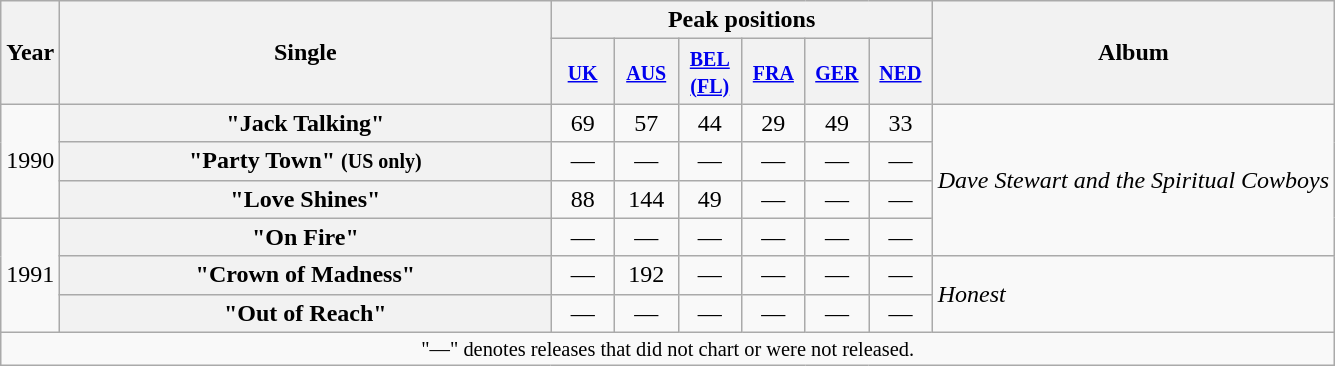<table class="wikitable plainrowheaders" style="text-align:center;">
<tr>
<th rowspan="2">Year</th>
<th rowspan="2" style="width:20em;">Single</th>
<th colspan="6">Peak positions</th>
<th rowspan="2">Album</th>
</tr>
<tr>
<th width="35"><small><a href='#'>UK</a></small><br></th>
<th width="35"><small><a href='#'>AUS</a></small><br></th>
<th width="35"><small><a href='#'>BEL<br>(FL)</a></small><br></th>
<th width="35"><small><a href='#'>FRA</a></small><br></th>
<th width="35"><small><a href='#'>GER</a></small><br></th>
<th width="35"><small><a href='#'>NED</a></small><br></th>
</tr>
<tr>
<td rowspan="3">1990</td>
<th scope="row">"Jack Talking"</th>
<td>69</td>
<td>57</td>
<td>44</td>
<td>29</td>
<td>49</td>
<td>33</td>
<td align="left" rowspan="4"><em>Dave Stewart and the Spiritual Cowboys</em></td>
</tr>
<tr>
<th scope="row">"Party Town" <small>(US only)</small></th>
<td>—</td>
<td>—</td>
<td>—</td>
<td>—</td>
<td>—</td>
<td>—</td>
</tr>
<tr>
<th scope="row">"Love Shines"</th>
<td>88</td>
<td>144</td>
<td>49</td>
<td>—</td>
<td>—</td>
<td>—</td>
</tr>
<tr>
<td rowspan="3">1991</td>
<th scope="row">"On Fire"</th>
<td>—</td>
<td>—</td>
<td>—</td>
<td>—</td>
<td>—</td>
<td>—</td>
</tr>
<tr>
<th scope="row">"Crown of Madness"</th>
<td>—</td>
<td>192</td>
<td>—</td>
<td>—</td>
<td>—</td>
<td>—</td>
<td align="left" rowspan="2"><em>Honest</em></td>
</tr>
<tr>
<th scope="row">"Out of Reach"</th>
<td>—</td>
<td>—</td>
<td>—</td>
<td>—</td>
<td>—</td>
<td>—</td>
</tr>
<tr>
<td align="center" colspan="9" style="font-size:85%">"—" denotes releases that did not chart or were not released.</td>
</tr>
</table>
